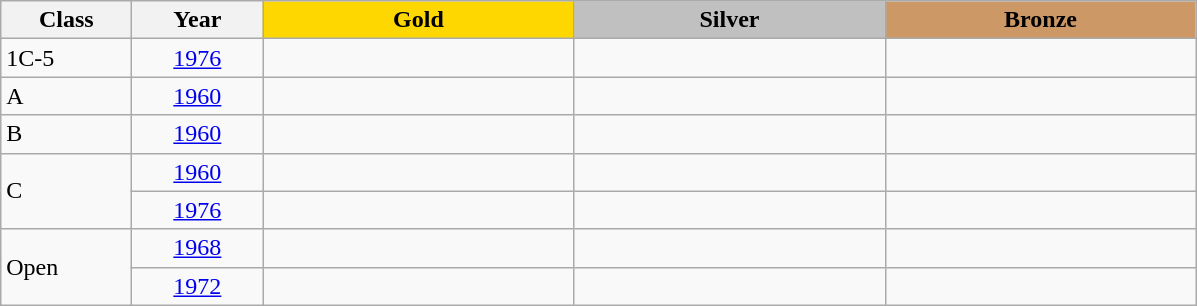<table class="wikitable">
<tr>
<th width="80em">Class</th>
<th width="80em">Year</th>
<td width="200em" align=center bgcolor=gold><strong>Gold</strong></td>
<td width="200em" align=center bgcolor=silver><strong>Silver</strong></td>
<td width="200em" align=center bgcolor=cc9966><strong>Bronze</strong></td>
</tr>
<tr>
<td>1C-5</td>
<td align=center><a href='#'>1976</a></td>
<td><br></td>
<td></td>
<td></td>
</tr>
<tr>
<td>A</td>
<td align=center><a href='#'>1960</a></td>
<td></td>
<td></td>
<td></td>
</tr>
<tr>
<td>B</td>
<td align=center><a href='#'>1960</a></td>
<td></td>
<td></td>
<td></td>
</tr>
<tr>
<td rowspan=2>C</td>
<td align=center><a href='#'>1960</a></td>
<td></td>
<td></td>
<td></td>
</tr>
<tr>
<td align=center><a href='#'>1976</a></td>
<td></td>
<td></td>
<td></td>
</tr>
<tr>
<td rowspan=2>Open</td>
<td align=center><a href='#'>1968</a></td>
<td></td>
<td></td>
<td></td>
</tr>
<tr>
<td align=center><a href='#'>1972</a></td>
<td></td>
<td></td>
<td></td>
</tr>
</table>
